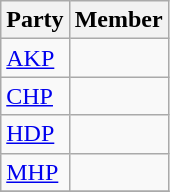<table class="wikitable">
<tr>
<th>Party</th>
<th colspan="2">Member</th>
</tr>
<tr>
<td><a href='#'>AKP</a></td>
<td></td>
</tr>
<tr>
<td><a href='#'>CHP</a></td>
<td></td>
</tr>
<tr>
<td><a href='#'>HDP</a></td>
<td></td>
</tr>
<tr>
<td><a href='#'>MHP</a></td>
<td></td>
</tr>
<tr>
</tr>
</table>
